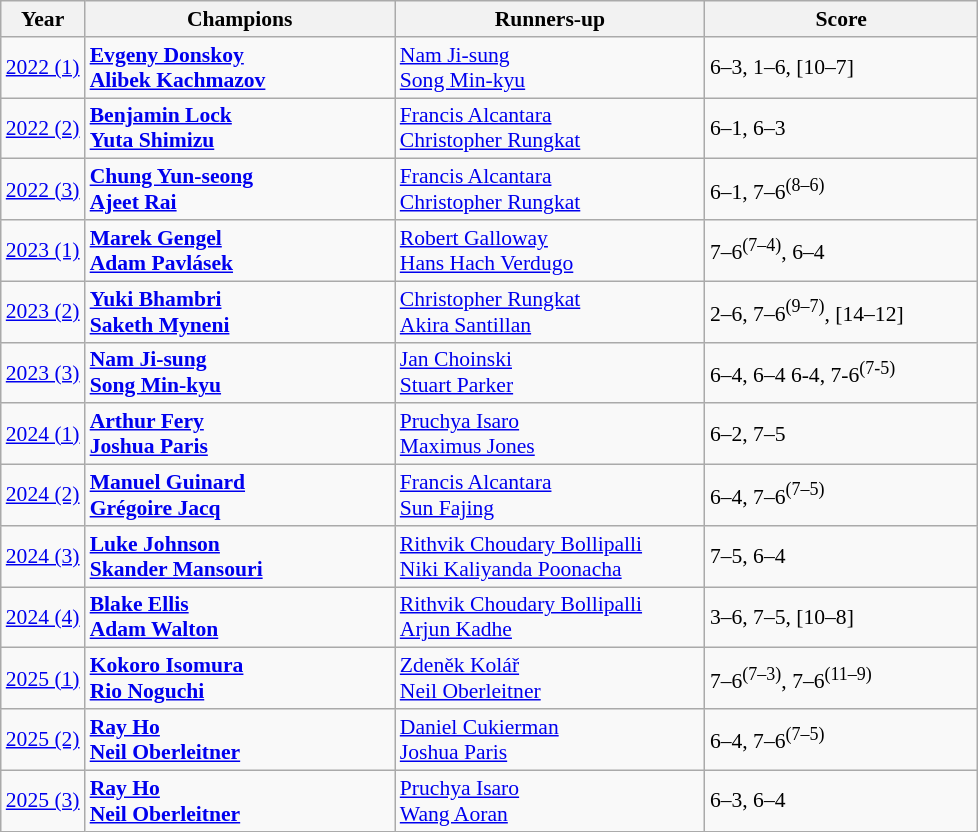<table class="wikitable" style="font-size:90%">
<tr>
<th>Year</th>
<th style="width:200px;">Champions</th>
<th style="width:200px;">Runners-up</th>
<th style="width:175px;">Score</th>
</tr>
<tr>
<td><a href='#'>2022 (1)</a></td>
<td> <strong><a href='#'>Evgeny Donskoy</a></strong><br> <strong><a href='#'>Alibek Kachmazov</a></strong></td>
<td> <a href='#'>Nam Ji-sung</a><br> <a href='#'>Song Min-kyu</a></td>
<td>6–3, 1–6, [10–7]</td>
</tr>
<tr>
<td><a href='#'>2022 (2)</a></td>
<td> <strong><a href='#'>Benjamin Lock</a></strong><br> <strong><a href='#'>Yuta Shimizu</a></strong></td>
<td> <a href='#'>Francis Alcantara</a><br> <a href='#'>Christopher Rungkat</a></td>
<td>6–1, 6–3</td>
</tr>
<tr>
<td><a href='#'>2022 (3)</a></td>
<td> <strong><a href='#'>Chung Yun-seong</a></strong><br> <strong><a href='#'>Ajeet Rai</a></strong></td>
<td> <a href='#'>Francis Alcantara</a><br> <a href='#'>Christopher Rungkat</a></td>
<td>6–1, 7–6<sup>(8–6)</sup></td>
</tr>
<tr>
<td><a href='#'>2023 (1)</a></td>
<td> <strong><a href='#'>Marek Gengel</a></strong><br> <strong><a href='#'>Adam Pavlásek</a></strong></td>
<td> <a href='#'>Robert Galloway</a><br> <a href='#'>Hans Hach Verdugo</a></td>
<td>7–6<sup>(7–4)</sup>, 6–4</td>
</tr>
<tr>
<td><a href='#'>2023 (2)</a></td>
<td> <strong><a href='#'>Yuki Bhambri</a></strong><br> <strong><a href='#'>Saketh Myneni</a></strong></td>
<td> <a href='#'>Christopher Rungkat</a><br> <a href='#'>Akira Santillan</a></td>
<td>2–6, 7–6<sup>(9–7)</sup>, [14–12]</td>
</tr>
<tr>
<td><a href='#'>2023 (3)</a></td>
<td> <strong><a href='#'>Nam Ji-sung</a></strong><br> <strong><a href='#'>Song Min-kyu</a></strong></td>
<td> <a href='#'>Jan Choinski</a><br> <a href='#'>Stuart Parker</a></td>
<td>6–4, 6–4 6-4, 7-6<sup>(7-5)</sup></td>
</tr>
<tr>
<td><a href='#'>2024 (1)</a></td>
<td> <strong><a href='#'>Arthur Fery</a></strong><br> <strong><a href='#'>Joshua Paris</a></strong></td>
<td> <a href='#'>Pruchya Isaro</a><br> <a href='#'>Maximus Jones</a></td>
<td>6–2, 7–5</td>
</tr>
<tr>
<td><a href='#'>2024 (2)</a></td>
<td> <strong><a href='#'>Manuel Guinard</a></strong><br> <strong><a href='#'>Grégoire Jacq</a></strong></td>
<td> <a href='#'>Francis Alcantara</a><br> <a href='#'>Sun Fajing</a></td>
<td>6–4, 7–6<sup>(7–5)</sup></td>
</tr>
<tr>
<td><a href='#'>2024 (3)</a></td>
<td> <strong><a href='#'>Luke Johnson</a></strong><br> <strong><a href='#'>Skander Mansouri</a></strong></td>
<td> <a href='#'>Rithvik Choudary Bollipalli</a><br> <a href='#'>Niki Kaliyanda Poonacha</a></td>
<td>7–5, 6–4</td>
</tr>
<tr>
<td><a href='#'>2024 (4)</a></td>
<td> <strong><a href='#'>Blake Ellis</a></strong><br> <strong><a href='#'>Adam Walton</a></strong></td>
<td> <a href='#'>Rithvik Choudary Bollipalli</a><br> <a href='#'>Arjun Kadhe</a></td>
<td>3–6, 7–5, [10–8]</td>
</tr>
<tr>
<td><a href='#'>2025 (1)</a></td>
<td> <strong><a href='#'>Kokoro Isomura</a></strong><br> <strong><a href='#'>Rio Noguchi</a></strong></td>
<td> <a href='#'>Zdeněk Kolář</a><br> <a href='#'>Neil Oberleitner</a></td>
<td>7–6<sup>(7–3)</sup>, 7–6<sup>(11–9)</sup></td>
</tr>
<tr>
<td><a href='#'>2025 (2)</a></td>
<td> <strong><a href='#'>Ray Ho</a></strong><br> <strong><a href='#'>Neil Oberleitner</a></strong></td>
<td> <a href='#'>Daniel Cukierman</a><br> <a href='#'>Joshua Paris</a></td>
<td>6–4, 7–6<sup>(7–5)</sup></td>
</tr>
<tr>
<td><a href='#'>2025 (3)</a></td>
<td> <strong><a href='#'>Ray Ho</a></strong><br> <strong><a href='#'>Neil Oberleitner</a></strong></td>
<td> <a href='#'>Pruchya Isaro</a><br> <a href='#'>Wang Aoran</a></td>
<td>6–3, 6–4</td>
</tr>
</table>
